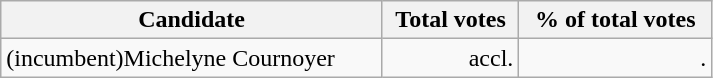<table class="wikitable" width="475">
<tr>
<th align="left">Candidate</th>
<th align="right">Total votes</th>
<th align="right">% of total votes</th>
</tr>
<tr>
<td align="left">(incumbent)Michelyne Cournoyer</td>
<td align="right">accl.</td>
<td align="right">.</td>
</tr>
</table>
